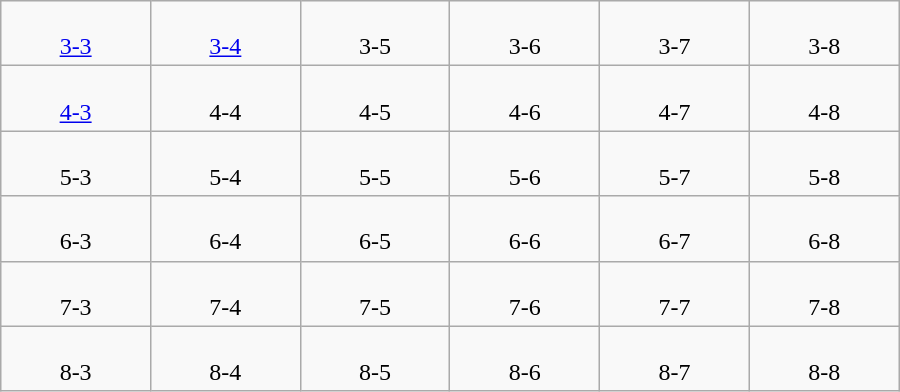<table class="wikitable" width=600px>
<tr align=center>
<td><br><a href='#'>3-3</a></td>
<td><br><a href='#'>3-4</a></td>
<td><br>3-5</td>
<td><br>3-6</td>
<td><br>3-7</td>
<td><br>3-8</td>
</tr>
<tr align=center>
<td><br><a href='#'>4-3</a></td>
<td><br>4-4</td>
<td><br>4-5</td>
<td><br>4-6</td>
<td><br>4-7</td>
<td><br>4-8</td>
</tr>
<tr align=center>
<td><br>5-3</td>
<td><br>5-4</td>
<td><br>5-5</td>
<td><br>5-6</td>
<td><br>5-7</td>
<td><br>5-8</td>
</tr>
<tr align=center>
<td><br>6-3</td>
<td><br>6-4</td>
<td><br>6-5</td>
<td><br>6-6</td>
<td><br>6-7</td>
<td><br>6-8</td>
</tr>
<tr align=center>
<td><br>7-3</td>
<td><br>7-4</td>
<td><br>7-5</td>
<td><br>7-6</td>
<td><br>7-7</td>
<td><br>7-8</td>
</tr>
<tr align=center>
<td><br>8-3</td>
<td><br>8-4</td>
<td><br>8-5</td>
<td><br>8-6</td>
<td><br>8-7</td>
<td><br>8-8</td>
</tr>
</table>
